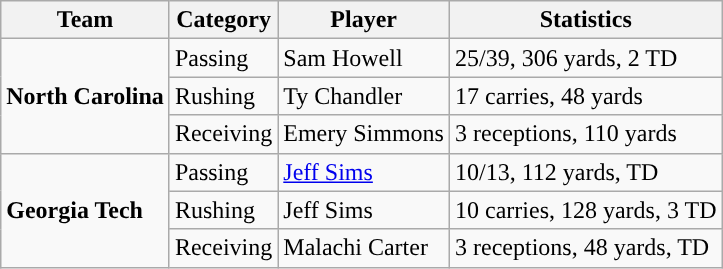<table class="wikitable" style="float: left;">
<tr>
<th>Team</th>
<th>Category</th>
<th>Player</th>
<th>Statistics</th>
</tr>
<tr>
<td rowspan=3><strong>North Carolina</strong></td>
<td>Passing</td>
<td>Sam Howell</td>
<td>25/39, 306 yards, 2 TD</td>
</tr>
<tr>
<td>Rushing</td>
<td>Ty Chandler</td>
<td>17 carries, 48 yards</td>
</tr>
<tr>
<td>Receiving</td>
<td>Emery Simmons</td>
<td>3 receptions, 110 yards</td>
</tr>
<tr>
<td rowspan=3><strong>Georgia Tech</strong></td>
<td>Passing</td>
<td><a href='#'>Jeff Sims</a></td>
<td>10/13, 112 yards, TD</td>
</tr>
<tr>
<td>Rushing</td>
<td>Jeff Sims</td>
<td>10 carries, 128 yards, 3 TD</td>
</tr>
<tr>
<td>Receiving</td>
<td>Malachi Carter</td>
<td>3 receptions, 48 yards, TD</td>
</tr>
</table>
